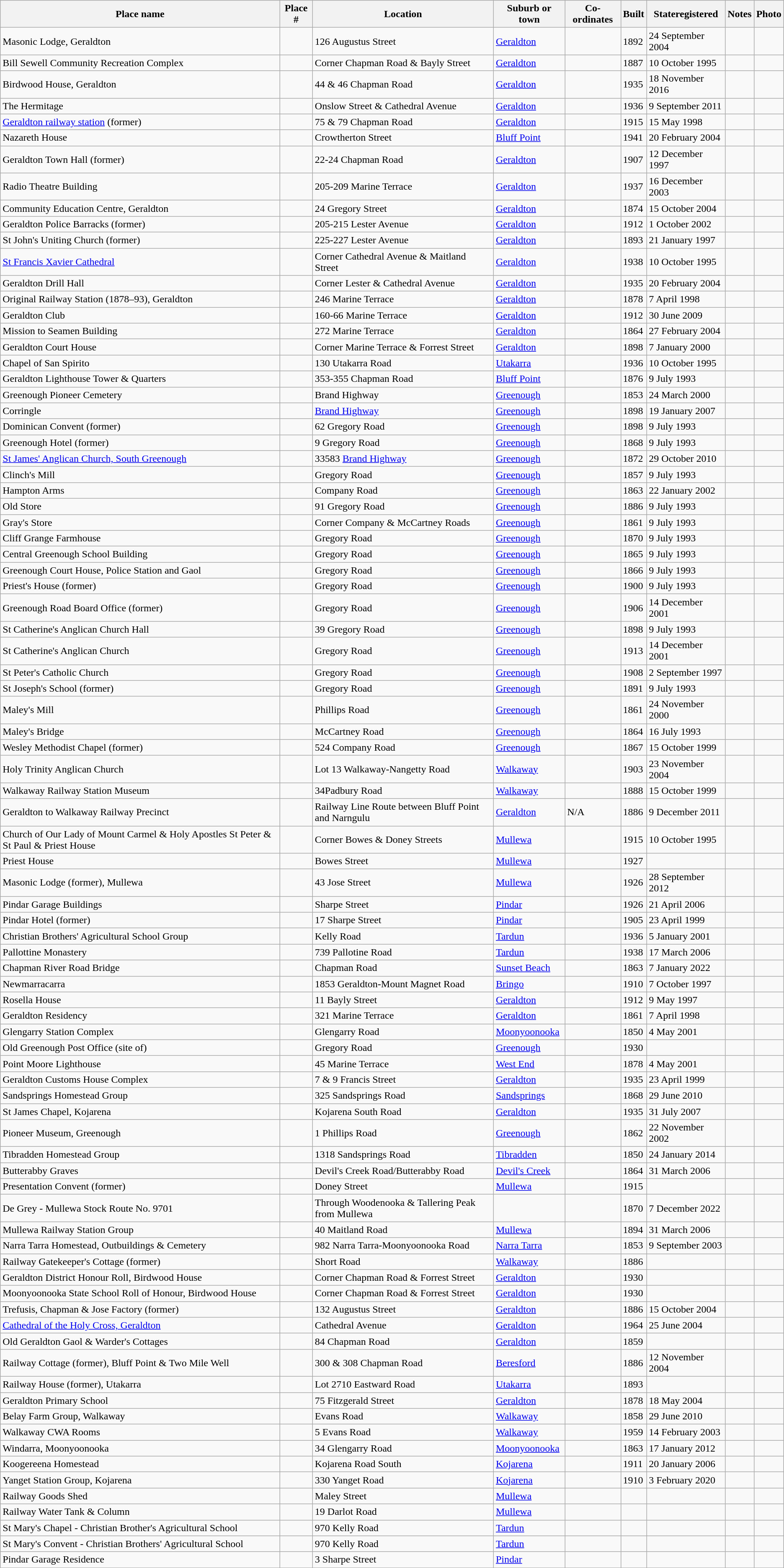<table class="wikitable sortable">
<tr>
<th>Place name</th>
<th>Place #</th>
<th>Location</th>
<th>Suburb or town</th>
<th>Co-ordinates</th>
<th>Built</th>
<th>Stateregistered</th>
<th class="unsortable">Notes</th>
<th class="unsortable">Photo</th>
</tr>
<tr>
<td>Masonic Lodge, Geraldton</td>
<td></td>
<td>126 Augustus Street</td>
<td><a href='#'>Geraldton</a></td>
<td></td>
<td>1892</td>
<td>24 September 2004</td>
<td></td>
<td></td>
</tr>
<tr>
<td>Bill Sewell Community Recreation Complex</td>
<td></td>
<td>Corner Chapman Road & Bayly Street</td>
<td><a href='#'>Geraldton</a></td>
<td></td>
<td>1887</td>
<td>10 October 1995</td>
<td></td>
<td></td>
</tr>
<tr>
<td>Birdwood House, Geraldton</td>
<td></td>
<td>44 & 46 Chapman Road</td>
<td><a href='#'>Geraldton</a></td>
<td></td>
<td>1935</td>
<td>18 November 2016</td>
<td></td>
<td></td>
</tr>
<tr>
<td>The Hermitage</td>
<td></td>
<td>Onslow Street & Cathedral Avenue</td>
<td><a href='#'>Geraldton</a></td>
<td></td>
<td>1936</td>
<td>9 September 2011</td>
<td></td>
<td></td>
</tr>
<tr>
<td><a href='#'>Geraldton railway station</a> (former)</td>
<td></td>
<td>75 & 79 Chapman Road</td>
<td><a href='#'>Geraldton</a></td>
<td></td>
<td>1915</td>
<td>15 May 1998</td>
<td></td>
<td></td>
</tr>
<tr>
<td>Nazareth House</td>
<td></td>
<td>Crowtherton Street</td>
<td><a href='#'>Bluff Point</a></td>
<td></td>
<td>1941</td>
<td>20 February 2004</td>
<td></td>
<td></td>
</tr>
<tr>
<td>Geraldton Town Hall (former)</td>
<td></td>
<td>22-24 Chapman Road</td>
<td><a href='#'>Geraldton</a></td>
<td></td>
<td>1907</td>
<td>12 December 1997</td>
<td></td>
<td></td>
</tr>
<tr>
<td>Radio Theatre Building</td>
<td></td>
<td>205-209 Marine Terrace</td>
<td><a href='#'>Geraldton</a></td>
<td></td>
<td>1937</td>
<td>16 December 2003</td>
<td></td>
<td></td>
</tr>
<tr>
<td>Community Education Centre, Geraldton</td>
<td></td>
<td>24 Gregory Street</td>
<td><a href='#'>Geraldton</a></td>
<td></td>
<td>1874</td>
<td>15 October 2004</td>
<td></td>
<td></td>
</tr>
<tr>
<td>Geraldton Police Barracks (former)</td>
<td></td>
<td>205-215 Lester Avenue</td>
<td><a href='#'>Geraldton</a></td>
<td></td>
<td>1912</td>
<td>1 October 2002</td>
<td></td>
<td></td>
</tr>
<tr>
<td>St John's Uniting Church (former)</td>
<td></td>
<td>225-227 Lester Avenue</td>
<td><a href='#'>Geraldton</a></td>
<td></td>
<td>1893</td>
<td>21 January 1997</td>
<td></td>
<td></td>
</tr>
<tr>
<td><a href='#'>St Francis Xavier Cathedral</a></td>
<td></td>
<td>Corner Cathedral Avenue & Maitland Street</td>
<td><a href='#'>Geraldton</a></td>
<td></td>
<td>1938</td>
<td>10 October 1995</td>
<td></td>
<td></td>
</tr>
<tr>
<td>Geraldton Drill Hall</td>
<td></td>
<td>Corner Lester & Cathedral Avenue</td>
<td><a href='#'>Geraldton</a></td>
<td></td>
<td>1935</td>
<td>20 February 2004</td>
<td></td>
<td></td>
</tr>
<tr>
<td>Original Railway Station (1878–93), Geraldton</td>
<td></td>
<td>246 Marine Terrace</td>
<td><a href='#'>Geraldton</a></td>
<td></td>
<td>1878</td>
<td>7 April 1998</td>
<td></td>
<td></td>
</tr>
<tr>
<td>Geraldton Club</td>
<td></td>
<td>160-66 Marine Terrace</td>
<td><a href='#'>Geraldton</a></td>
<td></td>
<td>1912</td>
<td>30 June 2009</td>
<td></td>
<td></td>
</tr>
<tr>
<td>Mission to Seamen Building</td>
<td></td>
<td>272 Marine Terrace</td>
<td><a href='#'>Geraldton</a></td>
<td></td>
<td>1864</td>
<td>27 February 2004</td>
<td></td>
<td></td>
</tr>
<tr>
<td>Geraldton Court House</td>
<td></td>
<td>Corner Marine Terrace & Forrest Street</td>
<td><a href='#'>Geraldton</a></td>
<td></td>
<td>1898</td>
<td>7 January 2000</td>
<td></td>
<td></td>
</tr>
<tr>
<td>Chapel of San Spirito</td>
<td></td>
<td>130 Utakarra Road</td>
<td><a href='#'>Utakarra</a></td>
<td></td>
<td>1936</td>
<td>10 October 1995</td>
<td></td>
<td></td>
</tr>
<tr>
<td>Geraldton Lighthouse Tower & Quarters</td>
<td></td>
<td>353-355 Chapman Road</td>
<td><a href='#'>Bluff Point</a></td>
<td></td>
<td>1876</td>
<td>9 July 1993</td>
<td></td>
<td></td>
</tr>
<tr>
<td>Greenough Pioneer Cemetery</td>
<td></td>
<td>Brand Highway</td>
<td><a href='#'>Greenough</a></td>
<td></td>
<td>1853</td>
<td>24 March 2000</td>
<td></td>
<td></td>
</tr>
<tr>
<td>Corringle</td>
<td></td>
<td><a href='#'>Brand Highway</a></td>
<td><a href='#'>Greenough</a></td>
<td></td>
<td>1898</td>
<td>19 January 2007</td>
<td></td>
<td></td>
</tr>
<tr>
<td>Dominican Convent (former)</td>
<td></td>
<td>62 Gregory Road</td>
<td><a href='#'>Greenough</a></td>
<td></td>
<td>1898</td>
<td>9 July 1993</td>
<td></td>
<td></td>
</tr>
<tr>
<td>Greenough Hotel (former)</td>
<td></td>
<td>9 Gregory Road</td>
<td><a href='#'>Greenough</a></td>
<td></td>
<td>1868</td>
<td>9 July 1993</td>
<td></td>
<td></td>
</tr>
<tr>
<td><a href='#'>St James' Anglican Church, South Greenough</a></td>
<td></td>
<td>33583 <a href='#'>Brand Highway</a></td>
<td><a href='#'>Greenough</a></td>
<td></td>
<td>1872</td>
<td>29 October 2010</td>
<td></td>
<td></td>
</tr>
<tr>
<td>Clinch's Mill</td>
<td></td>
<td>Gregory Road</td>
<td><a href='#'>Greenough</a></td>
<td></td>
<td>1857</td>
<td>9 July 1993</td>
<td></td>
<td></td>
</tr>
<tr>
<td>Hampton Arms</td>
<td></td>
<td>Company Road</td>
<td><a href='#'>Greenough</a></td>
<td></td>
<td>1863</td>
<td>22 January 2002</td>
<td></td>
<td></td>
</tr>
<tr>
<td>Old Store</td>
<td></td>
<td>91 Gregory Road</td>
<td><a href='#'>Greenough</a></td>
<td></td>
<td>1886</td>
<td>9 July 1993</td>
<td></td>
<td></td>
</tr>
<tr>
<td>Gray's Store</td>
<td></td>
<td>Corner Company & McCartney Roads</td>
<td><a href='#'>Greenough</a></td>
<td></td>
<td>1861</td>
<td>9 July 1993</td>
<td></td>
<td></td>
</tr>
<tr>
<td>Cliff Grange Farmhouse</td>
<td></td>
<td>Gregory Road</td>
<td><a href='#'>Greenough</a></td>
<td></td>
<td>1870</td>
<td>9 July 1993</td>
<td></td>
<td></td>
</tr>
<tr>
<td>Central Greenough School Building</td>
<td></td>
<td>Gregory Road</td>
<td><a href='#'>Greenough</a></td>
<td></td>
<td>1865</td>
<td>9 July 1993</td>
<td></td>
<td></td>
</tr>
<tr>
<td>Greenough Court House, Police Station and Gaol</td>
<td></td>
<td>Gregory Road</td>
<td><a href='#'>Greenough</a></td>
<td></td>
<td>1866</td>
<td>9 July 1993</td>
<td></td>
<td></td>
</tr>
<tr>
<td>Priest's House (former)</td>
<td></td>
<td>Gregory Road</td>
<td><a href='#'>Greenough</a></td>
<td></td>
<td>1900</td>
<td>9 July 1993</td>
<td></td>
<td></td>
</tr>
<tr>
<td>Greenough Road Board Office (former)</td>
<td></td>
<td>Gregory Road</td>
<td><a href='#'>Greenough</a></td>
<td></td>
<td>1906</td>
<td>14 December 2001</td>
<td></td>
<td></td>
</tr>
<tr>
<td>St Catherine's Anglican Church Hall</td>
<td></td>
<td>39 Gregory Road</td>
<td><a href='#'>Greenough</a></td>
<td></td>
<td>1898</td>
<td>9 July 1993</td>
<td></td>
<td></td>
</tr>
<tr>
<td>St Catherine's Anglican Church</td>
<td></td>
<td>Gregory Road</td>
<td><a href='#'>Greenough</a></td>
<td></td>
<td>1913</td>
<td>14 December 2001</td>
<td></td>
<td></td>
</tr>
<tr>
<td>St Peter's Catholic Church</td>
<td></td>
<td>Gregory Road</td>
<td><a href='#'>Greenough</a></td>
<td></td>
<td>1908</td>
<td>2 September 1997</td>
<td></td>
<td></td>
</tr>
<tr>
<td>St Joseph's School (former)</td>
<td></td>
<td>Gregory Road</td>
<td><a href='#'>Greenough</a></td>
<td></td>
<td>1891</td>
<td>9 July 1993</td>
<td></td>
<td></td>
</tr>
<tr>
<td>Maley's Mill</td>
<td></td>
<td>Phillips Road</td>
<td><a href='#'>Greenough</a></td>
<td></td>
<td>1861</td>
<td>24 November 2000</td>
<td></td>
<td></td>
</tr>
<tr>
<td>Maley's Bridge</td>
<td></td>
<td>McCartney Road</td>
<td><a href='#'>Greenough</a></td>
<td></td>
<td>1864</td>
<td>16 July 1993</td>
<td></td>
<td></td>
</tr>
<tr>
<td>Wesley Methodist Chapel (former)</td>
<td></td>
<td>524 Company Road</td>
<td><a href='#'>Greenough</a></td>
<td></td>
<td>1867</td>
<td>15 October 1999</td>
<td></td>
<td></td>
</tr>
<tr>
<td>Holy Trinity Anglican Church</td>
<td></td>
<td>Lot 13 Walkaway-Nangetty Road</td>
<td><a href='#'>Walkaway</a></td>
<td></td>
<td>1903</td>
<td>23 November 2004</td>
<td></td>
<td></td>
</tr>
<tr>
<td>Walkaway Railway Station Museum</td>
<td></td>
<td>34Padbury Road</td>
<td><a href='#'>Walkaway</a></td>
<td></td>
<td>1888</td>
<td>15 October 1999</td>
<td></td>
<td></td>
</tr>
<tr>
<td>Geraldton to Walkaway Railway Precinct</td>
<td></td>
<td>Railway Line Route between Bluff Point and Narngulu</td>
<td><a href='#'>Geraldton</a></td>
<td>N/A</td>
<td>1886</td>
<td>9 December 2011</td>
<td></td>
<td></td>
</tr>
<tr>
<td>Church of Our Lady of Mount Carmel & Holy Apostles St Peter & St Paul & Priest House</td>
<td></td>
<td>Corner Bowes & Doney Streets</td>
<td><a href='#'>Mullewa</a></td>
<td></td>
<td>1915</td>
<td>10 October 1995</td>
<td></td>
<td></td>
</tr>
<tr>
<td>Priest House</td>
<td></td>
<td>Bowes Street</td>
<td><a href='#'>Mullewa</a></td>
<td></td>
<td>1927</td>
<td></td>
<td></td>
<td></td>
</tr>
<tr>
<td>Masonic Lodge (former), Mullewa</td>
<td></td>
<td>43 Jose Street</td>
<td><a href='#'>Mullewa</a></td>
<td></td>
<td>1926</td>
<td>28 September 2012</td>
<td></td>
<td></td>
</tr>
<tr>
<td>Pindar Garage Buildings</td>
<td></td>
<td>Sharpe Street</td>
<td><a href='#'>Pindar</a></td>
<td></td>
<td>1926</td>
<td>21 April 2006</td>
<td></td>
<td></td>
</tr>
<tr>
<td>Pindar Hotel (former)</td>
<td></td>
<td>17 Sharpe Street</td>
<td><a href='#'>Pindar</a></td>
<td></td>
<td>1905</td>
<td>23 April 1999</td>
<td></td>
<td></td>
</tr>
<tr>
<td>Christian Brothers' Agricultural School Group</td>
<td></td>
<td>Kelly Road</td>
<td><a href='#'>Tardun</a></td>
<td></td>
<td>1936</td>
<td>5 January 2001</td>
<td></td>
<td></td>
</tr>
<tr>
<td>Pallottine Monastery</td>
<td></td>
<td>739 Pallotine Road</td>
<td><a href='#'>Tardun</a></td>
<td></td>
<td>1938</td>
<td>17 March 2006</td>
<td></td>
<td></td>
</tr>
<tr>
<td>Chapman River Road Bridge</td>
<td></td>
<td>Chapman Road</td>
<td><a href='#'>Sunset Beach</a></td>
<td></td>
<td>1863</td>
<td>7 January 2022</td>
<td></td>
<td></td>
</tr>
<tr>
<td>Newmarracarra</td>
<td></td>
<td>1853 Geraldton-Mount Magnet Road</td>
<td><a href='#'>Bringo</a></td>
<td></td>
<td>1910</td>
<td>7 October 1997</td>
<td></td>
<td></td>
</tr>
<tr>
<td>Rosella House</td>
<td></td>
<td>11 Bayly Street</td>
<td><a href='#'>Geraldton</a></td>
<td></td>
<td>1912</td>
<td>9 May 1997</td>
<td></td>
<td></td>
</tr>
<tr>
<td>Geraldton Residency</td>
<td></td>
<td>321 Marine Terrace</td>
<td><a href='#'>Geraldton</a></td>
<td></td>
<td>1861</td>
<td>7 April 1998</td>
<td></td>
<td></td>
</tr>
<tr>
<td>Glengarry Station Complex</td>
<td></td>
<td>Glengarry Road</td>
<td><a href='#'>Moonyoonooka</a></td>
<td></td>
<td>1850</td>
<td>4 May 2001</td>
<td></td>
<td></td>
</tr>
<tr>
<td>Old Greenough Post Office (site of)</td>
<td></td>
<td>Gregory Road</td>
<td><a href='#'>Greenough</a></td>
<td></td>
<td>1930</td>
<td></td>
<td></td>
<td></td>
</tr>
<tr>
<td>Point Moore Lighthouse</td>
<td></td>
<td>45 Marine Terrace</td>
<td><a href='#'>West End</a></td>
<td></td>
<td>1878</td>
<td>4 May 2001</td>
<td></td>
<td></td>
</tr>
<tr>
<td>Geraldton Customs House Complex</td>
<td></td>
<td>7 & 9 Francis Street</td>
<td><a href='#'>Geraldton</a></td>
<td></td>
<td>1935</td>
<td>23 April 1999</td>
<td></td>
<td></td>
</tr>
<tr>
<td>Sandsprings Homestead Group</td>
<td></td>
<td>325 Sandsprings Road</td>
<td><a href='#'>Sandsprings</a></td>
<td></td>
<td>1868</td>
<td>29 June 2010</td>
<td></td>
<td></td>
</tr>
<tr>
<td>St James Chapel, Kojarena</td>
<td></td>
<td>Kojarena South Road</td>
<td><a href='#'>Geraldton</a></td>
<td></td>
<td>1935</td>
<td>31 July 2007</td>
<td></td>
<td></td>
</tr>
<tr>
<td>Pioneer Museum, Greenough</td>
<td></td>
<td>1 Phillips Road</td>
<td><a href='#'>Greenough</a></td>
<td></td>
<td>1862</td>
<td>22 November 2002</td>
<td></td>
<td></td>
</tr>
<tr>
<td>Tibradden Homestead Group</td>
<td></td>
<td>1318 Sandsprings Road</td>
<td><a href='#'>Tibradden</a></td>
<td></td>
<td>1850</td>
<td>24 January 2014</td>
<td></td>
<td></td>
</tr>
<tr>
<td>Butterabby Graves</td>
<td></td>
<td>Devil's Creek Road/Butterabby Road</td>
<td><a href='#'>Devil's Creek</a></td>
<td></td>
<td>1864</td>
<td>31 March 2006</td>
<td></td>
<td></td>
</tr>
<tr>
<td>Presentation Convent (former)</td>
<td></td>
<td>Doney Street</td>
<td><a href='#'>Mullewa</a></td>
<td></td>
<td>1915</td>
<td></td>
<td></td>
<td></td>
</tr>
<tr>
<td>De Grey - Mullewa Stock Route No. 9701</td>
<td></td>
<td>Through Woodenooka & Tallering Peak from Mullewa</td>
<td></td>
<td></td>
<td>1870</td>
<td>7 December 2022</td>
<td></td>
<td></td>
</tr>
<tr>
<td>Mullewa Railway Station Group</td>
<td></td>
<td>40 Maitland Road</td>
<td><a href='#'>Mullewa</a></td>
<td></td>
<td>1894</td>
<td>31 March 2006</td>
<td></td>
<td></td>
</tr>
<tr>
<td>Narra Tarra Homestead, Outbuildings & Cemetery</td>
<td></td>
<td>982 Narra Tarra-Moonyoonooka Road</td>
<td><a href='#'>Narra Tarra</a></td>
<td></td>
<td>1853</td>
<td>9 September 2003</td>
<td></td>
<td></td>
</tr>
<tr>
<td>Railway Gatekeeper's Cottage (former)</td>
<td></td>
<td>Short Road</td>
<td><a href='#'>Walkaway</a></td>
<td></td>
<td>1886</td>
<td></td>
<td></td>
<td></td>
</tr>
<tr>
<td>Geraldton District Honour Roll, Birdwood House</td>
<td></td>
<td>Corner Chapman Road & Forrest Street</td>
<td><a href='#'>Geraldton</a></td>
<td></td>
<td>1930</td>
<td></td>
<td></td>
<td></td>
</tr>
<tr>
<td>Moonyoonooka State School Roll of Honour, Birdwood House</td>
<td></td>
<td>Corner Chapman Road & Forrest Street</td>
<td><a href='#'>Geraldton</a></td>
<td></td>
<td>1930</td>
<td></td>
<td></td>
<td></td>
</tr>
<tr>
<td>Trefusis, Chapman & Jose Factory (former)</td>
<td></td>
<td>132 Augustus Street</td>
<td><a href='#'>Geraldton</a></td>
<td></td>
<td>1886</td>
<td>15 October 2004</td>
<td></td>
<td></td>
</tr>
<tr>
<td><a href='#'>Cathedral of the Holy Cross, Geraldton</a></td>
<td></td>
<td>Cathedral Avenue</td>
<td><a href='#'>Geraldton</a></td>
<td></td>
<td>1964</td>
<td>25 June 2004</td>
<td></td>
<td></td>
</tr>
<tr>
<td>Old Geraldton Gaol & Warder's Cottages</td>
<td></td>
<td>84 Chapman Road</td>
<td><a href='#'>Geraldton</a></td>
<td></td>
<td>1859</td>
<td></td>
<td></td>
<td></td>
</tr>
<tr>
<td>Railway Cottage (former), Bluff Point & Two Mile Well</td>
<td></td>
<td>300 & 308 Chapman Road</td>
<td><a href='#'>Beresford</a></td>
<td></td>
<td>1886</td>
<td>12 November 2004</td>
<td></td>
<td></td>
</tr>
<tr>
<td>Railway House (former), Utakarra</td>
<td></td>
<td>Lot 2710 Eastward Road</td>
<td><a href='#'>Utakarra</a></td>
<td></td>
<td>1893</td>
<td></td>
<td></td>
<td></td>
</tr>
<tr>
<td>Geraldton Primary School</td>
<td></td>
<td>75 Fitzgerald Street</td>
<td><a href='#'>Geraldton</a></td>
<td></td>
<td>1878</td>
<td>18 May 2004</td>
<td></td>
<td></td>
</tr>
<tr>
<td>Belay Farm Group, Walkaway</td>
<td></td>
<td>Evans Road</td>
<td><a href='#'>Walkaway</a></td>
<td></td>
<td>1858</td>
<td>29 June 2010</td>
<td></td>
<td></td>
</tr>
<tr>
<td>Walkaway CWA Rooms</td>
<td></td>
<td>5 Evans Road</td>
<td><a href='#'>Walkaway</a></td>
<td></td>
<td>1959</td>
<td>14 February 2003</td>
<td></td>
<td></td>
</tr>
<tr>
<td>Windarra, Moonyoonooka</td>
<td></td>
<td>34 Glengarry Road</td>
<td><a href='#'>Moonyoonooka</a></td>
<td></td>
<td>1863</td>
<td>17 January 2012</td>
<td></td>
<td></td>
</tr>
<tr>
<td>Koogereena Homestead</td>
<td></td>
<td>Kojarena Road South</td>
<td><a href='#'>Kojarena</a></td>
<td></td>
<td>1911</td>
<td>20 January 2006</td>
<td></td>
<td></td>
</tr>
<tr>
<td>Yanget Station Group, Kojarena</td>
<td></td>
<td>330 Yanget Road</td>
<td><a href='#'>Kojarena</a></td>
<td></td>
<td>1910</td>
<td>3 February 2020</td>
<td></td>
<td></td>
</tr>
<tr>
<td>Railway Goods Shed</td>
<td></td>
<td>Maley Street</td>
<td><a href='#'>Mullewa</a></td>
<td></td>
<td></td>
<td></td>
<td></td>
<td></td>
</tr>
<tr>
<td>Railway Water Tank & Column</td>
<td></td>
<td>19 Darlot Road</td>
<td><a href='#'>Mullewa</a></td>
<td></td>
<td></td>
<td></td>
<td></td>
<td></td>
</tr>
<tr>
<td>St Mary's Chapel - Christian Brother's Agricultural School</td>
<td></td>
<td>970 Kelly Road</td>
<td><a href='#'>Tardun</a></td>
<td></td>
<td></td>
<td></td>
<td></td>
<td></td>
</tr>
<tr>
<td>St Mary's Convent - Christian Brothers' Agricultural School</td>
<td></td>
<td>970 Kelly Road</td>
<td><a href='#'>Tardun</a></td>
<td></td>
<td></td>
<td></td>
<td></td>
<td></td>
</tr>
<tr>
<td>Pindar Garage Residence</td>
<td></td>
<td>3 Sharpe Street</td>
<td><a href='#'>Pindar</a></td>
<td></td>
<td></td>
<td></td>
<td></td>
<td></td>
</tr>
</table>
